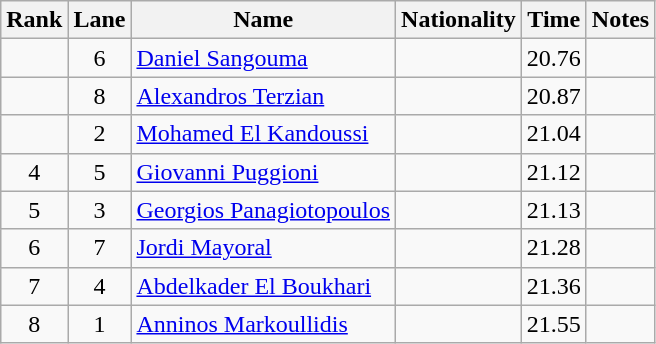<table class="wikitable sortable" style="text-align:center">
<tr>
<th>Rank</th>
<th>Lane</th>
<th>Name</th>
<th>Nationality</th>
<th>Time</th>
<th>Notes</th>
</tr>
<tr>
<td></td>
<td>6</td>
<td align=left><a href='#'>Daniel Sangouma</a></td>
<td align=left></td>
<td>20.76</td>
<td></td>
</tr>
<tr>
<td></td>
<td>8</td>
<td align=left><a href='#'>Alexandros Terzian</a></td>
<td align=left></td>
<td>20.87</td>
<td></td>
</tr>
<tr>
<td></td>
<td>2</td>
<td align=left><a href='#'>Mohamed El Kandoussi</a></td>
<td align=left></td>
<td>21.04</td>
<td></td>
</tr>
<tr>
<td>4</td>
<td>5</td>
<td align=left><a href='#'>Giovanni Puggioni</a></td>
<td align=left></td>
<td>21.12</td>
<td></td>
</tr>
<tr>
<td>5</td>
<td>3</td>
<td align=left><a href='#'>Georgios Panagiotopoulos</a></td>
<td align=left></td>
<td>21.13</td>
<td></td>
</tr>
<tr>
<td>6</td>
<td>7</td>
<td align=left><a href='#'>Jordi Mayoral</a></td>
<td align=left></td>
<td>21.28</td>
<td></td>
</tr>
<tr>
<td>7</td>
<td>4</td>
<td align=left><a href='#'>Abdelkader El Boukhari</a></td>
<td align=left></td>
<td>21.36</td>
<td></td>
</tr>
<tr>
<td>8</td>
<td>1</td>
<td align=left><a href='#'>Anninos Markoullidis</a></td>
<td align=left></td>
<td>21.55</td>
<td></td>
</tr>
</table>
